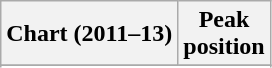<table class="wikitable sortable">
<tr>
<th>Chart (2011–13)</th>
<th>Peak<br>position</th>
</tr>
<tr>
</tr>
<tr>
</tr>
<tr>
</tr>
</table>
